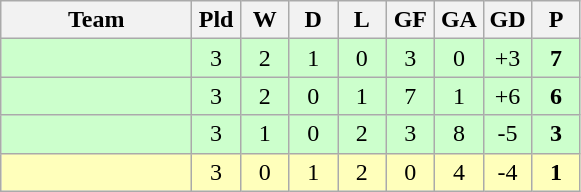<table class="wikitable">
<tr>
<th width=120>Team</th>
<th width=25>Pld</th>
<th width=25>W</th>
<th width=25>D</th>
<th width=25>L</th>
<th width=25>GF</th>
<th width=25>GA</th>
<th width=25>GD</th>
<th width=25>P</th>
</tr>
<tr align=center bgcolor=#ccffcc>
<td align=left><strong></strong></td>
<td>3</td>
<td>2</td>
<td>1</td>
<td>0</td>
<td>3</td>
<td>0</td>
<td>+3</td>
<td><strong>7</strong></td>
</tr>
<tr align=center bgcolor=#ccffcc>
<td align=left><strong></strong></td>
<td>3</td>
<td>2</td>
<td>0</td>
<td>1</td>
<td>7</td>
<td>1</td>
<td>+6</td>
<td><strong>6</strong></td>
</tr>
<tr align=center bgcolor=#ccffcc>
<td align=left><strong></strong></td>
<td>3</td>
<td>1</td>
<td>0</td>
<td>2</td>
<td>3</td>
<td>8</td>
<td>-5</td>
<td><strong>3</strong></td>
</tr>
<tr align=center bgcolor=#ffffbb>
<td align=left><strong></strong></td>
<td>3</td>
<td>0</td>
<td>1</td>
<td>2</td>
<td>0</td>
<td>4</td>
<td>-4</td>
<td><strong>1</strong></td>
</tr>
</table>
